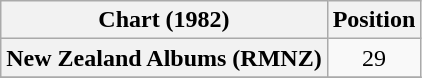<table class="wikitable plainrowheaders" style="text-align:center">
<tr>
<th scope="col">Chart (1982)</th>
<th scope="col">Position</th>
</tr>
<tr>
<th scope="row">New Zealand Albums (RMNZ)</th>
<td>29</td>
</tr>
<tr>
</tr>
</table>
